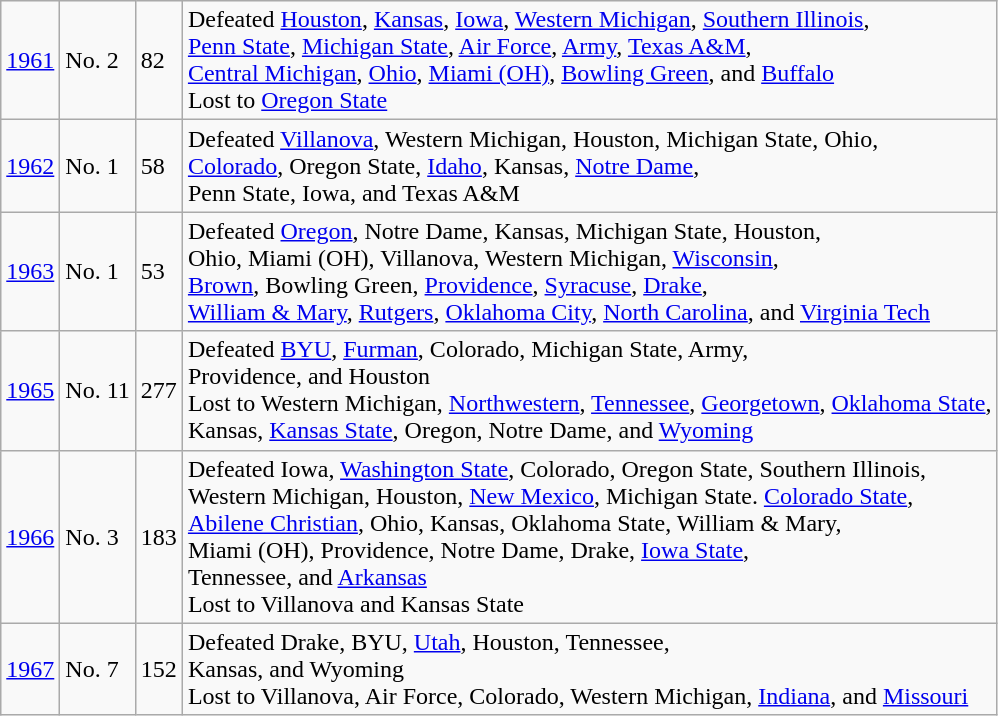<table class="wikitable">
<tr align="left" width="65%">
<td><a href='#'>1961</a></td>
<td>No. 2</td>
<td>82</td>
<td>Defeated <a href='#'>Houston</a>, <a href='#'>Kansas</a>, <a href='#'>Iowa</a>, <a href='#'>Western Michigan</a>, <a href='#'>Southern Illinois</a>, <br><a href='#'>Penn State</a>, <a href='#'>Michigan State</a>, <a href='#'>Air Force</a>, <a href='#'>Army</a>, <a href='#'>Texas A&M</a>, <br><a href='#'>Central Michigan</a>, <a href='#'>Ohio</a>, <a href='#'>Miami (OH)</a>, <a href='#'>Bowling Green</a>, and <a href='#'>Buffalo</a><br>Lost to <a href='#'>Oregon State</a></td>
</tr>
<tr align="left">
<td><a href='#'>1962</a></td>
<td>No. 1</td>
<td>58</td>
<td>Defeated <a href='#'>Villanova</a>, Western Michigan, Houston, Michigan State, Ohio, <br><a href='#'>Colorado</a>, Oregon State, <a href='#'>Idaho</a>, Kansas, <a href='#'>Notre Dame</a>, <br>Penn State, Iowa, and Texas A&M</td>
</tr>
<tr align="left">
<td><a href='#'>1963</a></td>
<td>No. 1</td>
<td>53</td>
<td>Defeated <a href='#'>Oregon</a>, Notre Dame, Kansas, Michigan State, Houston, <br>Ohio, Miami (OH), Villanova, Western Michigan, <a href='#'>Wisconsin</a>, <br><a href='#'>Brown</a>, Bowling Green, <a href='#'>Providence</a>, <a href='#'>Syracuse</a>, <a href='#'>Drake</a>, <br><a href='#'>William & Mary</a>, <a href='#'>Rutgers</a>, <a href='#'>Oklahoma City</a>, <a href='#'>North Carolina</a>, and <a href='#'>Virginia Tech</a></td>
</tr>
<tr align="left">
<td><a href='#'>1965</a></td>
<td>No. 11</td>
<td>277</td>
<td>Defeated <a href='#'>BYU</a>, <a href='#'>Furman</a>, Colorado, Michigan State, Army, <br>Providence, and Houston<br>Lost to Western Michigan, <a href='#'>Northwestern</a>, <a href='#'>Tennessee</a>, <a href='#'>Georgetown</a>, <a href='#'>Oklahoma State</a>, <br>Kansas, <a href='#'>Kansas State</a>, Oregon, Notre Dame, and <a href='#'>Wyoming</a></td>
</tr>
<tr align="left">
<td><a href='#'>1966</a></td>
<td>No. 3</td>
<td>183</td>
<td>Defeated Iowa, <a href='#'>Washington State</a>, Colorado, Oregon State, Southern Illinois, <br>Western Michigan, Houston, <a href='#'>New Mexico</a>, Michigan State. <a href='#'>Colorado State</a>, <br><a href='#'>Abilene Christian</a>, Ohio, Kansas, Oklahoma State, William & Mary, <br>Miami (OH), Providence, Notre Dame, Drake, <a href='#'>Iowa State</a>, <br>Tennessee, and <a href='#'>Arkansas</a><br>Lost to Villanova and Kansas State</td>
</tr>
<tr align="left">
<td><a href='#'>1967</a></td>
<td>No. 7</td>
<td>152</td>
<td>Defeated Drake, BYU, <a href='#'>Utah</a>, Houston, Tennessee, <br>Kansas, and Wyoming<br>Lost to Villanova, Air Force, Colorado, Western Michigan, <a href='#'>Indiana</a>, and <a href='#'>Missouri</a></td>
</tr>
</table>
